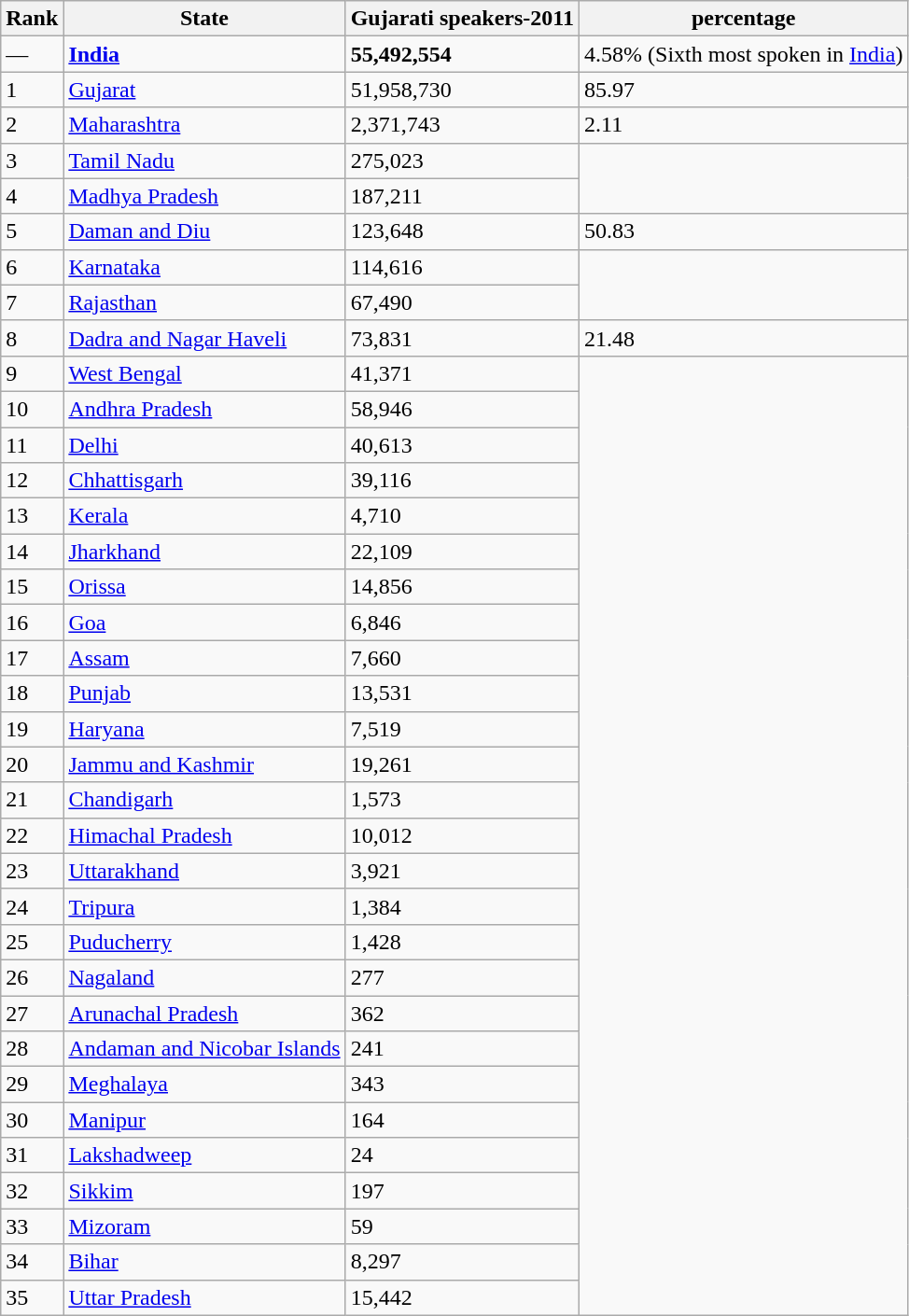<table class="wikitable">
<tr>
<th>Rank</th>
<th>State</th>
<th>Gujarati speakers-2011</th>
<th>percentage</th>
</tr>
<tr>
<td>—</td>
<td><strong><a href='#'>India</a></strong></td>
<td><strong>55,492,554</strong></td>
<td>4.58% (Sixth most spoken in <a href='#'>India</a>)</td>
</tr>
<tr>
<td>1</td>
<td><a href='#'>Gujarat</a></td>
<td>51,958,730</td>
<td>85.97</td>
</tr>
<tr>
<td>2</td>
<td><a href='#'>Maharashtra</a></td>
<td>2,371,743</td>
<td>2.11</td>
</tr>
<tr>
<td>3</td>
<td><a href='#'>Tamil Nadu</a></td>
<td>275,023</td>
</tr>
<tr>
<td>4</td>
<td><a href='#'>Madhya Pradesh</a></td>
<td>187,211</td>
</tr>
<tr>
<td>5</td>
<td><a href='#'>Daman and Diu</a></td>
<td>123,648</td>
<td>50.83</td>
</tr>
<tr>
<td>6</td>
<td><a href='#'>Karnataka</a></td>
<td>114,616</td>
</tr>
<tr>
<td>7</td>
<td><a href='#'>Rajasthan</a></td>
<td>67,490</td>
</tr>
<tr>
<td>8</td>
<td><a href='#'>Dadra and Nagar Haveli</a></td>
<td>73,831</td>
<td>21.48</td>
</tr>
<tr>
<td>9</td>
<td><a href='#'>West Bengal</a></td>
<td>41,371</td>
</tr>
<tr>
<td>10</td>
<td><a href='#'>Andhra Pradesh</a></td>
<td>58,946</td>
</tr>
<tr>
<td>11</td>
<td><a href='#'>Delhi</a></td>
<td>40,613</td>
</tr>
<tr>
<td>12</td>
<td><a href='#'>Chhattisgarh</a></td>
<td>39,116</td>
</tr>
<tr>
<td>13</td>
<td><a href='#'>Kerala</a></td>
<td>4,710</td>
</tr>
<tr>
<td>14</td>
<td><a href='#'>Jharkhand</a></td>
<td>22,109</td>
</tr>
<tr>
<td>15</td>
<td><a href='#'>Orissa</a></td>
<td>14,856</td>
</tr>
<tr>
<td>16</td>
<td><a href='#'>Goa</a></td>
<td>6,846</td>
</tr>
<tr>
<td>17</td>
<td><a href='#'>Assam</a></td>
<td>7,660</td>
</tr>
<tr>
<td>18</td>
<td><a href='#'>Punjab</a></td>
<td>13,531</td>
</tr>
<tr>
<td>19</td>
<td><a href='#'>Haryana</a></td>
<td>7,519</td>
</tr>
<tr>
<td>20</td>
<td><a href='#'>Jammu and Kashmir</a></td>
<td>19,261</td>
</tr>
<tr>
<td>21</td>
<td><a href='#'>Chandigarh</a></td>
<td>1,573</td>
</tr>
<tr>
<td>22</td>
<td><a href='#'>Himachal Pradesh</a></td>
<td>10,012</td>
</tr>
<tr>
<td>23</td>
<td><a href='#'>Uttarakhand</a></td>
<td>3,921</td>
</tr>
<tr>
<td>24</td>
<td><a href='#'>Tripura</a></td>
<td>1,384</td>
</tr>
<tr>
<td>25</td>
<td><a href='#'>Puducherry</a></td>
<td>1,428</td>
</tr>
<tr>
<td>26</td>
<td><a href='#'>Nagaland</a></td>
<td>277</td>
</tr>
<tr>
<td>27</td>
<td><a href='#'>Arunachal Pradesh</a></td>
<td>362</td>
</tr>
<tr>
<td>28</td>
<td><a href='#'>Andaman and Nicobar Islands</a></td>
<td>241</td>
</tr>
<tr>
<td>29</td>
<td><a href='#'>Meghalaya</a></td>
<td>343</td>
</tr>
<tr>
<td>30</td>
<td><a href='#'>Manipur</a></td>
<td>164</td>
</tr>
<tr>
<td>31</td>
<td><a href='#'>Lakshadweep</a></td>
<td>24</td>
</tr>
<tr>
<td>32</td>
<td><a href='#'>Sikkim</a></td>
<td>197</td>
</tr>
<tr>
<td>33</td>
<td><a href='#'>Mizoram</a></td>
<td>59</td>
</tr>
<tr>
<td>34</td>
<td><a href='#'>Bihar</a></td>
<td>8,297</td>
</tr>
<tr>
<td>35</td>
<td><a href='#'>Uttar Pradesh</a></td>
<td>15,442</td>
</tr>
</table>
